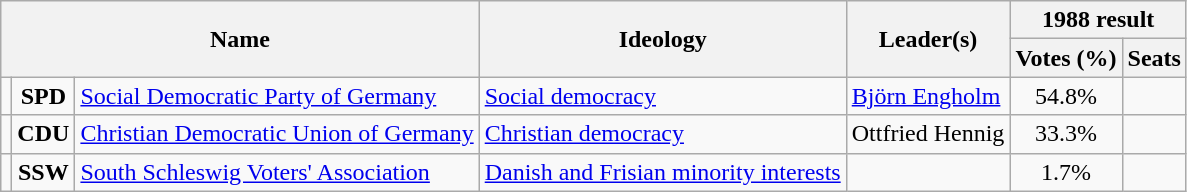<table class="wikitable">
<tr>
<th rowspan=2 colspan=3>Name</th>
<th rowspan=2>Ideology</th>
<th rowspan=2>Leader(s)</th>
<th colspan=2>1988 result</th>
</tr>
<tr>
<th>Votes (%)</th>
<th>Seats</th>
</tr>
<tr>
<td bgcolor=></td>
<td align=center><strong>SPD</strong></td>
<td><a href='#'>Social Democratic Party of Germany</a><br></td>
<td><a href='#'>Social democracy</a></td>
<td><a href='#'>Björn Engholm</a></td>
<td align=center>54.8%</td>
<td></td>
</tr>
<tr>
<td bgcolor=></td>
<td align=center><strong>CDU</strong></td>
<td><a href='#'>Christian Democratic Union of Germany</a><br></td>
<td><a href='#'>Christian democracy</a></td>
<td>Ottfried Hennig</td>
<td align=center>33.3%</td>
<td></td>
</tr>
<tr>
<td bgcolor=></td>
<td align=center><strong>SSW</strong></td>
<td><a href='#'>South Schleswig Voters' Association</a><br></td>
<td><a href='#'>Danish and Frisian minority interests</a></td>
<td></td>
<td align=center>1.7%</td>
<td></td>
</tr>
</table>
